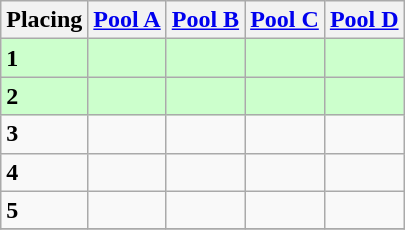<table class=wikitable style="border:1px solid #AAAAAA;">
<tr>
<th>Placing</th>
<th><a href='#'>Pool A</a></th>
<th><a href='#'>Pool B</a></th>
<th><a href='#'>Pool C</a></th>
<th><a href='#'>Pool D</a></th>
</tr>
<tr style="background: #ccffcc;">
<td><strong>1</strong></td>
<td></td>
<td></td>
<td></td>
<td></td>
</tr>
<tr style="background: #ccffcc;">
<td><strong>2</strong></td>
<td></td>
<td></td>
<td></td>
<td></td>
</tr>
<tr>
<td><strong>3</strong></td>
<td></td>
<td></td>
<td></td>
<td></td>
</tr>
<tr>
<td><strong>4</strong></td>
<td></td>
<td></td>
<td></td>
<td></td>
</tr>
<tr>
<td><strong>5</strong></td>
<td></td>
<td></td>
<td></td>
<td></td>
</tr>
<tr>
</tr>
</table>
